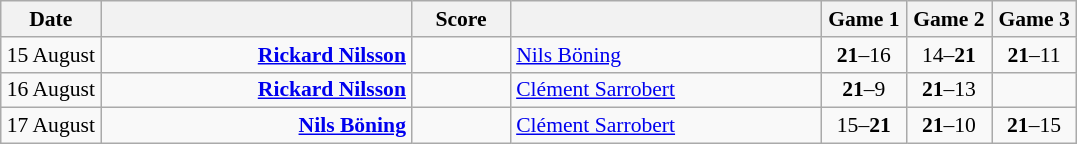<table class="wikitable" style="text-align: center; font-size:90% ">
<tr>
<th width="60">Date</th>
<th align="right" width="200"></th>
<th width="60">Score</th>
<th align="left" width="200"></th>
<th width="50">Game 1</th>
<th width="50">Game 2</th>
<th width="50">Game 3</th>
</tr>
<tr>
<td>15 August</td>
<td align="right"><strong><a href='#'>Rickard Nilsson</a> </strong></td>
<td align="center"></td>
<td align="left"> <a href='#'>Nils Böning</a></td>
<td><strong>21</strong>–16</td>
<td>14–<strong>21</strong></td>
<td><strong>21</strong>–11</td>
</tr>
<tr>
<td>16 August</td>
<td align="right"><strong><a href='#'>Rickard Nilsson</a> </strong></td>
<td align="center"></td>
<td align="left"> <a href='#'>Clément Sarrobert</a></td>
<td><strong>21</strong>–9</td>
<td><strong>21</strong>–13</td>
<td></td>
</tr>
<tr>
<td>17 August</td>
<td align="right"><strong><a href='#'>Nils Böning</a> </strong></td>
<td align="center"></td>
<td align="left"> <a href='#'>Clément Sarrobert</a></td>
<td>15–<strong>21</strong></td>
<td><strong>21</strong>–10</td>
<td><strong>21</strong>–15</td>
</tr>
</table>
